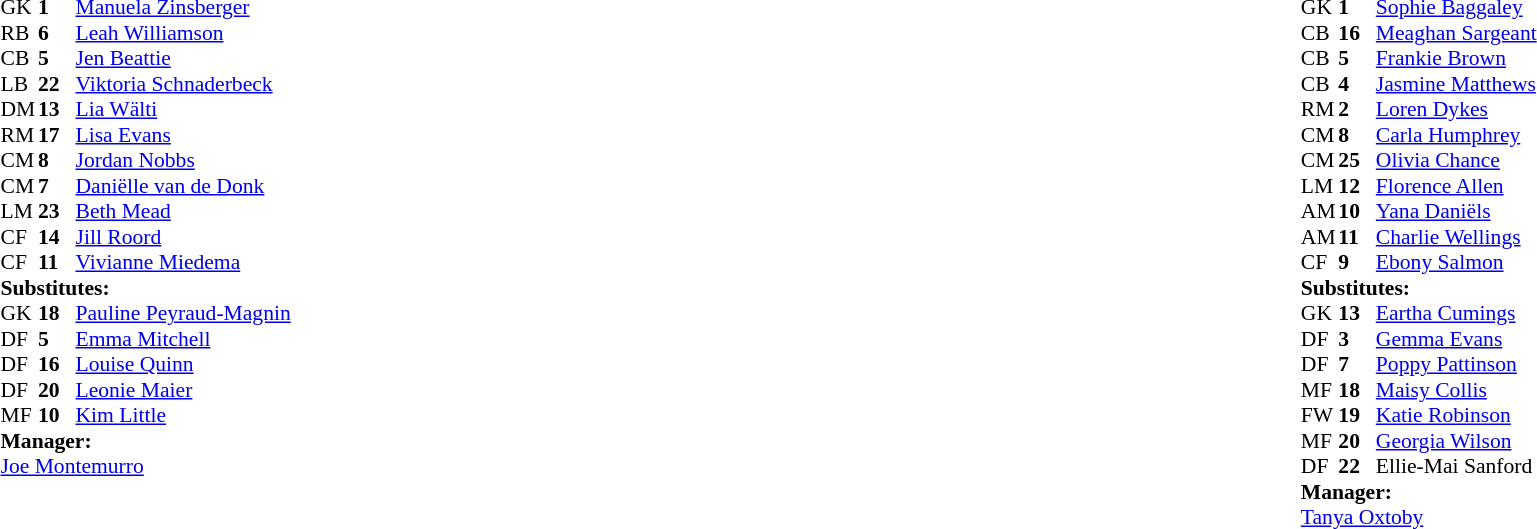<table width="100%">
<tr>
<td valign="top" width="50%"><br><table style="font-size: 90%" cellspacing="0" cellpadding="0">
<tr>
<th width="25"></th>
<th width="25"></th>
</tr>
<tr>
<td>GK</td>
<td><strong>1</strong></td>
<td> <a href='#'>Manuela Zinsberger</a></td>
</tr>
<tr>
<td>RB</td>
<td><strong>6</strong></td>
<td> <a href='#'>Leah Williamson</a></td>
<td></td>
<td></td>
</tr>
<tr>
<td>CB</td>
<td><strong>5</strong></td>
<td> <a href='#'>Jen Beattie</a></td>
<td></td>
<td></td>
</tr>
<tr>
<td>LB</td>
<td><strong>22</strong></td>
<td> <a href='#'>Viktoria Schnaderbeck</a></td>
</tr>
<tr>
<td>DM</td>
<td><strong>13</strong></td>
<td> <a href='#'>Lia Wälti</a></td>
</tr>
<tr>
<td>RM</td>
<td><strong>17</strong></td>
<td> <a href='#'>Lisa Evans</a></td>
</tr>
<tr>
<td>CM</td>
<td><strong>8</strong></td>
<td> <a href='#'>Jordan Nobbs</a></td>
</tr>
<tr>
<td>CM</td>
<td><strong>7</strong></td>
<td> <a href='#'>Daniëlle van de Donk</a></td>
</tr>
<tr>
<td>LM</td>
<td><strong>23</strong></td>
<td> <a href='#'>Beth Mead</a></td>
</tr>
<tr>
<td>CF</td>
<td><strong>14</strong></td>
<td> <a href='#'>Jill Roord</a></td>
</tr>
<tr>
<td>CF</td>
<td><strong>11</strong></td>
<td> <a href='#'>Vivianne Miedema</a></td>
<td></td>
<td></td>
</tr>
<tr>
<td colspan="4"><strong>Substitutes:</strong></td>
</tr>
<tr>
<td>GK</td>
<td><strong>18</strong></td>
<td> <a href='#'>Pauline Peyraud-Magnin</a></td>
</tr>
<tr>
<td>DF</td>
<td><strong>5</strong></td>
<td> <a href='#'>Emma Mitchell</a></td>
<td></td>
<td></td>
</tr>
<tr>
<td>DF</td>
<td><strong>16</strong></td>
<td> <a href='#'>Louise Quinn</a></td>
<td></td>
<td></td>
</tr>
<tr>
<td>DF</td>
<td><strong>20</strong></td>
<td> <a href='#'>Leonie Maier</a></td>
<td></td>
<td></td>
</tr>
<tr>
<td>MF</td>
<td><strong>10</strong></td>
<td> <a href='#'>Kim Little</a></td>
</tr>
<tr>
<td colspan="4"><strong>Manager:</strong></td>
</tr>
<tr>
<td colspan="4"> <a href='#'>Joe Montemurro</a></td>
</tr>
</table>
</td>
<td valign="top"></td>
<td valign="top" width="50%"><br><table style="font-size: 90%" cellspacing="0" cellpadding="0" align=center>
<tr>
<th width="25"></th>
<th width="25"></th>
</tr>
<tr>
<td>GK</td>
<td><strong>1</strong></td>
<td> <a href='#'>Sophie Baggaley</a></td>
</tr>
<tr>
<td>CB</td>
<td><strong>16</strong></td>
<td> <a href='#'>Meaghan Sargeant</a></td>
</tr>
<tr>
<td>CB</td>
<td><strong>5</strong></td>
<td> <a href='#'>Frankie Brown</a></td>
</tr>
<tr>
<td>CB</td>
<td><strong>4</strong></td>
<td> <a href='#'>Jasmine Matthews</a></td>
</tr>
<tr>
<td>RM</td>
<td><strong>2</strong></td>
<td> <a href='#'>Loren Dykes</a></td>
</tr>
<tr>
<td>CM</td>
<td><strong>8</strong></td>
<td> <a href='#'>Carla Humphrey</a></td>
</tr>
<tr>
<td>CM</td>
<td><strong>25</strong></td>
<td> <a href='#'>Olivia Chance</a></td>
</tr>
<tr>
<td>LM</td>
<td><strong>12</strong></td>
<td> <a href='#'>Florence Allen</a></td>
<td></td>
<td></td>
</tr>
<tr>
<td>AM</td>
<td><strong>10</strong></td>
<td> <a href='#'>Yana Daniëls</a></td>
</tr>
<tr>
<td>AM</td>
<td><strong>11</strong></td>
<td> <a href='#'>Charlie Wellings</a></td>
<td></td>
<td></td>
</tr>
<tr>
<td>CF</td>
<td><strong>9</strong></td>
<td> <a href='#'>Ebony Salmon</a></td>
<td></td>
<td></td>
</tr>
<tr>
<td colspan="4"><strong>Substitutes:</strong></td>
</tr>
<tr>
<td>GK</td>
<td><strong>13</strong></td>
<td> <a href='#'>Eartha Cumings</a></td>
</tr>
<tr>
<td>DF</td>
<td><strong>3</strong></td>
<td> <a href='#'>Gemma Evans</a></td>
</tr>
<tr>
<td>DF</td>
<td><strong>7</strong></td>
<td> <a href='#'>Poppy Pattinson</a></td>
</tr>
<tr>
<td>MF</td>
<td><strong>18</strong></td>
<td> <a href='#'>Maisy Collis</a></td>
<td></td>
<td></td>
</tr>
<tr>
<td>FW</td>
<td><strong>19</strong></td>
<td> <a href='#'>Katie Robinson</a></td>
<td></td>
<td></td>
</tr>
<tr>
<td>MF</td>
<td><strong>20</strong></td>
<td> <a href='#'>Georgia Wilson</a></td>
<td></td>
<td></td>
</tr>
<tr>
<td>DF</td>
<td><strong>22</strong></td>
<td> Ellie-Mai Sanford</td>
</tr>
<tr>
<td colspan="4"><strong>Manager:</strong></td>
</tr>
<tr>
<td colspan="4"> <a href='#'>Tanya Oxtoby</a></td>
</tr>
</table>
</td>
</tr>
</table>
